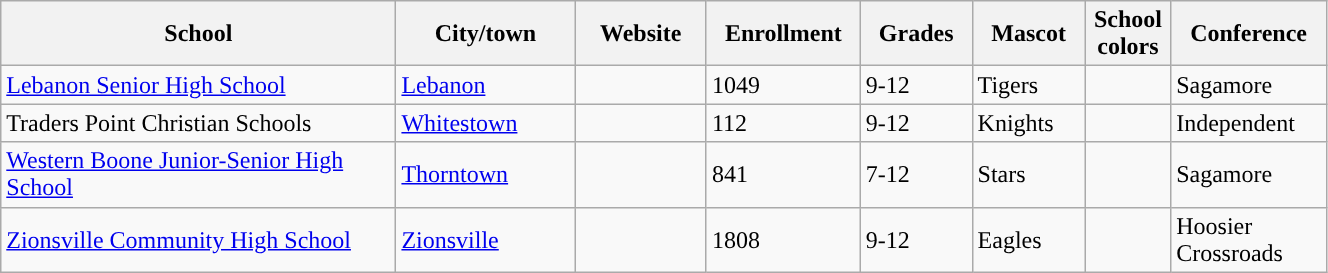<table class="wikitable sortable" width="70%">
<tr>
<th width="20%">School</th>
<th width="08%">City/town</th>
<th width="06%">Website</th>
<th width="04%">Enrollment</th>
<th width="04%">Grades</th>
<th width="04%">Mascot</th>
<th width=01%>School colors</th>
<th width="04%">Conference</th>
</tr>
<tr>
<td><a href='#'>Lebanon Senior High School</a></td>
<td><a href='#'>Lebanon</a></td>
<td></td>
<td>1049</td>
<td>9-12</td>
<td>Tigers</td>
<td> </td>
<td>Sagamore</td>
</tr>
<tr>
<td>Traders Point Christian Schools</td>
<td><a href='#'>Whitestown</a></td>
<td></td>
<td>112</td>
<td>9-12</td>
<td>Knights</td>
<td> </td>
<td>Independent</td>
</tr>
<tr>
<td><a href='#'>Western Boone Junior-Senior High School</a></td>
<td><a href='#'>Thorntown</a></td>
<td></td>
<td>841</td>
<td>7-12</td>
<td>Stars</td>
<td> </td>
<td>Sagamore</td>
</tr>
<tr>
<td><a href='#'>Zionsville Community High School</a></td>
<td><a href='#'>Zionsville</a></td>
<td></td>
<td>1808</td>
<td>9-12</td>
<td>Eagles</td>
<td> </td>
<td>Hoosier Crossroads</td>
</tr>
</table>
